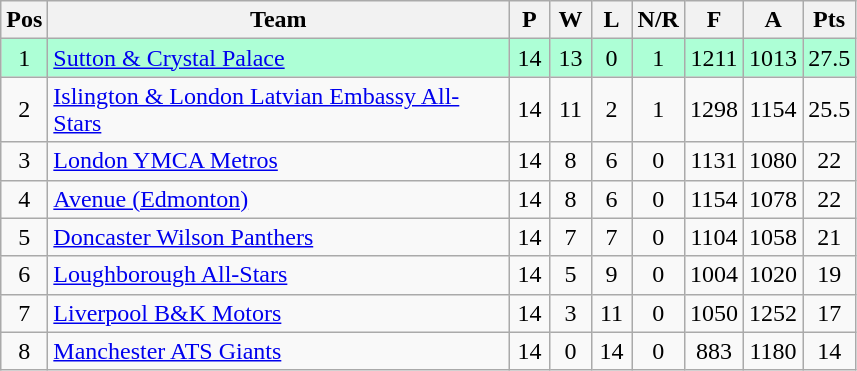<table class="wikitable" style="font-size: 100%">
<tr>
<th width=20>Pos</th>
<th width=300>Team</th>
<th width=20>P</th>
<th width=20>W</th>
<th width=20>L</th>
<th width=20>N/R</th>
<th width=25>F</th>
<th width=25>A</th>
<th width=20>Pts</th>
</tr>
<tr align=center style="background: #ADFFD6;">
<td>1</td>
<td align="left"><a href='#'>Sutton & Crystal Palace</a></td>
<td>14</td>
<td>13</td>
<td>0</td>
<td>1</td>
<td>1211</td>
<td>1013</td>
<td>27.5</td>
</tr>
<tr align=center>
<td>2</td>
<td align="left"><a href='#'>Islington & London Latvian Embassy All-Stars</a></td>
<td>14</td>
<td>11</td>
<td>2</td>
<td>1</td>
<td>1298</td>
<td>1154</td>
<td>25.5</td>
</tr>
<tr align=center>
<td>3</td>
<td align="left"><a href='#'>London YMCA Metros</a></td>
<td>14</td>
<td>8</td>
<td>6</td>
<td>0</td>
<td>1131</td>
<td>1080</td>
<td>22</td>
</tr>
<tr align=center>
<td>4</td>
<td align="left"><a href='#'>Avenue (Edmonton)</a></td>
<td>14</td>
<td>8</td>
<td>6</td>
<td>0</td>
<td>1154</td>
<td>1078</td>
<td>22</td>
</tr>
<tr align=center>
<td>5</td>
<td align="left"><a href='#'>Doncaster Wilson Panthers</a></td>
<td>14</td>
<td>7</td>
<td>7</td>
<td>0</td>
<td>1104</td>
<td>1058</td>
<td>21</td>
</tr>
<tr align=center>
<td>6</td>
<td align="left"><a href='#'>Loughborough All-Stars</a></td>
<td>14</td>
<td>5</td>
<td>9</td>
<td>0</td>
<td>1004</td>
<td>1020</td>
<td>19</td>
</tr>
<tr align=center>
<td>7</td>
<td align="left"><a href='#'>Liverpool B&K Motors</a></td>
<td>14</td>
<td>3</td>
<td>11</td>
<td>0</td>
<td>1050</td>
<td>1252</td>
<td>17</td>
</tr>
<tr align=center>
<td>8</td>
<td align="left"><a href='#'>Manchester ATS Giants</a></td>
<td>14</td>
<td>0</td>
<td>14</td>
<td>0</td>
<td>883</td>
<td>1180</td>
<td>14</td>
</tr>
</table>
